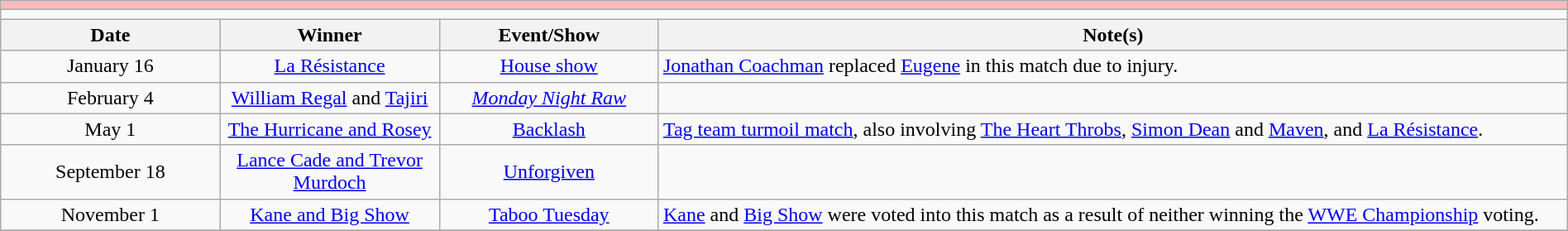<table class="wikitable" style="text-align:center; width:100%;">
<tr style="background:#FBB;">
<td colspan="5"></td>
</tr>
<tr>
<td colspan="5"><strong></strong></td>
</tr>
<tr>
<th width=14%>Date</th>
<th width=14%>Winner</th>
<th width=14%>Event/Show</th>
<th width=58%>Note(s)</th>
</tr>
<tr>
<td>January 16</td>
<td><a href='#'>La Résistance</a><br></td>
<td><a href='#'>House show</a></td>
<td align=left><a href='#'>Jonathan Coachman</a> replaced <a href='#'>Eugene</a> in this match due to injury.</td>
</tr>
<tr>
<td>February 4<br></td>
<td><a href='#'>William Regal</a> and <a href='#'>Tajiri</a></td>
<td><em><a href='#'>Monday Night Raw</a></em></td>
<td></td>
</tr>
<tr>
<td>May 1</td>
<td><a href='#'>The Hurricane and Rosey</a></td>
<td><a href='#'>Backlash</a></td>
<td align=left><a href='#'>Tag team turmoil match</a>, also involving <a href='#'>The Heart Throbs</a>, <a href='#'>Simon Dean</a> and <a href='#'>Maven</a>, and <a href='#'>La Résistance</a>.</td>
</tr>
<tr>
<td>September 18</td>
<td><a href='#'>Lance Cade and Trevor Murdoch</a></td>
<td><a href='#'>Unforgiven</a></td>
<td></td>
</tr>
<tr>
<td>November 1</td>
<td><a href='#'>Kane and Big Show</a></td>
<td><a href='#'>Taboo Tuesday</a></td>
<td align=left><a href='#'>Kane</a> and <a href='#'>Big Show</a> were voted into this match as a result of neither winning the <a href='#'>WWE Championship</a> voting.</td>
</tr>
<tr>
</tr>
</table>
